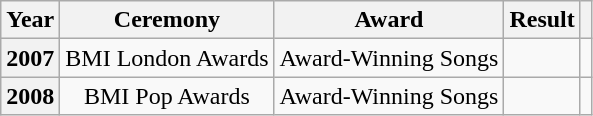<table class="wikitable plainrowheaders" style="text-align:center">
<tr>
<th scope="col">Year</th>
<th scope="col">Ceremony</th>
<th scope="col">Award</th>
<th scope="col">Result</th>
<th scope="col"></th>
</tr>
<tr>
<th scope rowspan="1">2007</th>
<td>BMI London Awards</td>
<td>Award-Winning Songs</td>
<td></td>
<td></td>
</tr>
<tr>
<th scope rowspan="1">2008</th>
<td>BMI Pop Awards</td>
<td>Award-Winning Songs</td>
<td></td>
<td></td>
</tr>
</table>
